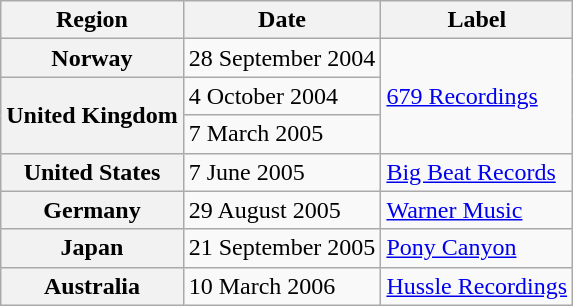<table class="wikitable plainrowheaders">
<tr>
<th scope="col">Region</th>
<th scope="col">Date</th>
<th scope="col">Label</th>
</tr>
<tr>
<th scope="row">Norway</th>
<td>28 September 2004</td>
<td rowspan="3"><a href='#'>679 Recordings</a></td>
</tr>
<tr>
<th scope="row" rowspan="2">United Kingdom</th>
<td>4 October 2004</td>
</tr>
<tr>
<td>7 March 2005</td>
</tr>
<tr>
<th scope="row">United States</th>
<td>7 June 2005</td>
<td><a href='#'>Big Beat Records</a></td>
</tr>
<tr>
<th scope="row">Germany</th>
<td>29 August 2005</td>
<td><a href='#'>Warner Music</a></td>
</tr>
<tr>
<th scope="row">Japan</th>
<td>21 September 2005</td>
<td><a href='#'>Pony Canyon</a></td>
</tr>
<tr>
<th scope="row">Australia</th>
<td>10 March 2006</td>
<td><a href='#'>Hussle Recordings</a></td>
</tr>
</table>
